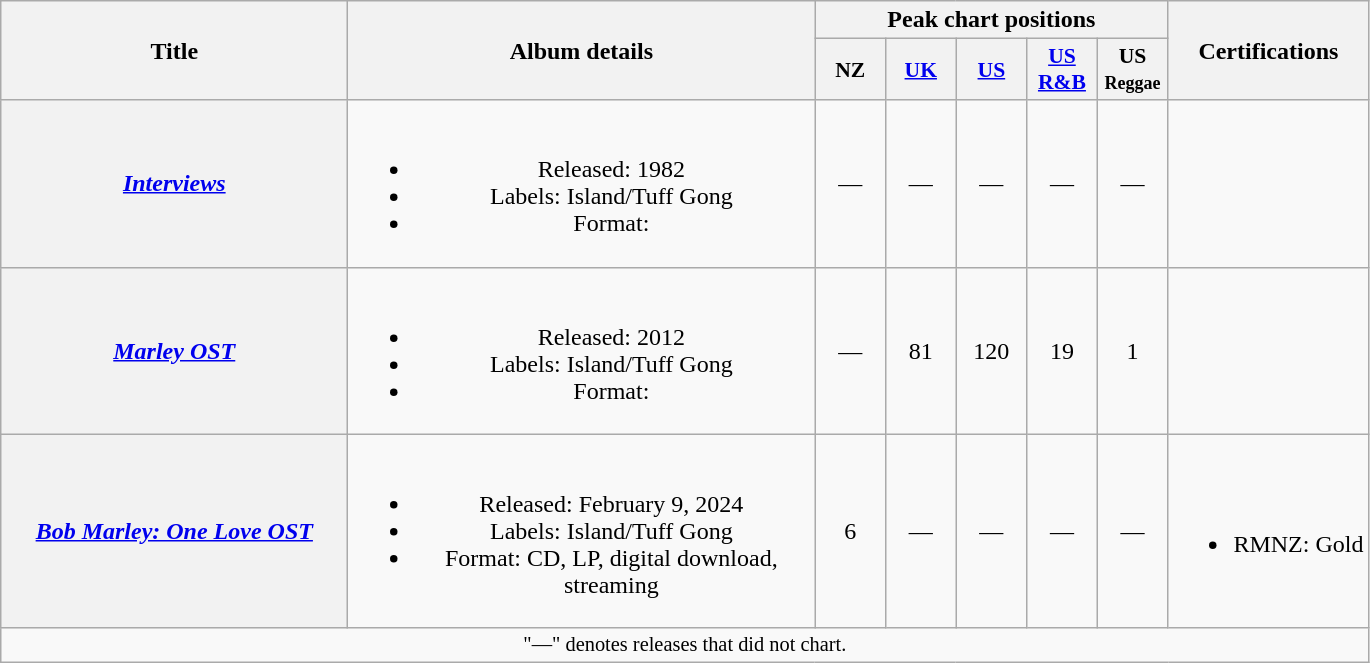<table class="wikitable plainrowheaders" style="text-align:center;">
<tr>
<th scope="col" rowspan="2" style="width:14em;">Title</th>
<th scope="col" rowspan="2" style="width:19em;">Album details</th>
<th scope="col" colspan="5">Peak chart positions</th>
<th scope="col" rowspan="2">Certifications</th>
</tr>
<tr>
<th scope="col" style="width:2.8em;font-size:90%;">NZ<br></th>
<th scope="col" style="width:2.8em;font-size:90%;"><a href='#'>UK</a><br></th>
<th scope="col" style="width:2.8em;font-size:90%;"><a href='#'>US</a></th>
<th scope="col" style="width:2.8em;font-size:90%;"><a href='#'>US<br>R&B</a></th>
<th scope="col" style="width:2.8em;font-size:90%;">US <small>Reggae</small></th>
</tr>
<tr>
<th scope="row"><em><a href='#'>Interviews</a></em></th>
<td><br><ul><li>Released: 1982</li><li>Labels: Island/Tuff Gong</li><li>Format:</li></ul></td>
<td>—</td>
<td>—</td>
<td>—</td>
<td>—</td>
<td>—</td>
<td></td>
</tr>
<tr>
<th scope="row"><em><a href='#'>Marley OST</a></em></th>
<td><br><ul><li>Released: 2012</li><li>Labels: Island/Tuff Gong</li><li>Format:</li></ul></td>
<td>—</td>
<td>81</td>
<td>120</td>
<td>19</td>
<td>1</td>
<td></td>
</tr>
<tr>
<th scope="row"><em><a href='#'>Bob Marley: One Love OST</a></em></th>
<td><br><ul><li>Released: February 9, 2024</li><li>Labels: Island/Tuff Gong</li><li>Format: CD, LP, digital download, streaming</li></ul></td>
<td>6</td>
<td>—</td>
<td>—</td>
<td>—</td>
<td>—</td>
<td><br><ul><li>RMNZ: Gold</li></ul></td>
</tr>
<tr>
<td colspan="8" style="text-align:center; font-size:85%;">"—" denotes releases that did not chart.</td>
</tr>
</table>
